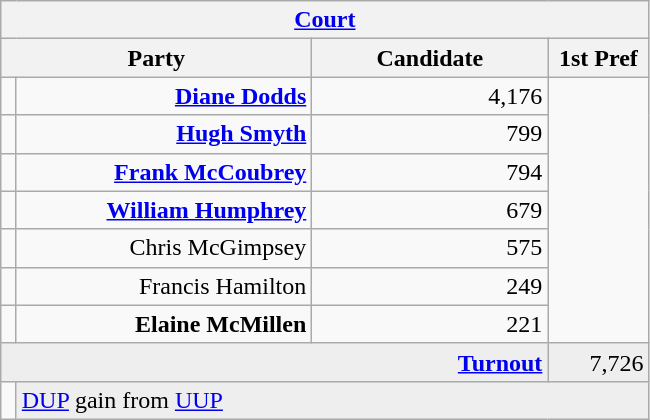<table class="wikitable">
<tr>
<th colspan="4" align="center"><a href='#'>Court</a></th>
</tr>
<tr>
<th colspan="2" align="center" width=200>Party</th>
<th width=150>Candidate</th>
<th width=60>1st Pref</th>
</tr>
<tr>
<td></td>
<td align="right"><strong><a href='#'>Diane Dodds</a></strong></td>
<td align="right">4,176</td>
</tr>
<tr>
<td></td>
<td align="right"><strong><a href='#'>Hugh Smyth</a></strong></td>
<td align="right">799</td>
</tr>
<tr>
<td></td>
<td align="right"><strong><a href='#'>Frank McCoubrey</a></strong></td>
<td align="right">794</td>
</tr>
<tr>
<td></td>
<td align="right"><strong><a href='#'>William Humphrey</a></strong></td>
<td align="right">679</td>
</tr>
<tr>
<td></td>
<td align="right">Chris McGimpsey</td>
<td align="right">575</td>
</tr>
<tr>
<td></td>
<td align="right">Francis Hamilton</td>
<td align="right">249</td>
</tr>
<tr>
<td></td>
<td align="right"><strong>Elaine McMillen</strong></td>
<td align="right">221</td>
</tr>
<tr bgcolor="EEEEEE">
<td colspan=3 align="right"><strong><a href='#'>Turnout</a></strong></td>
<td align="right">7,726</td>
</tr>
<tr>
<td bgcolor=></td>
<td colspan=3 bgcolor="EEEEEE"><a href='#'>DUP</a> gain from <a href='#'>UUP</a></td>
</tr>
</table>
